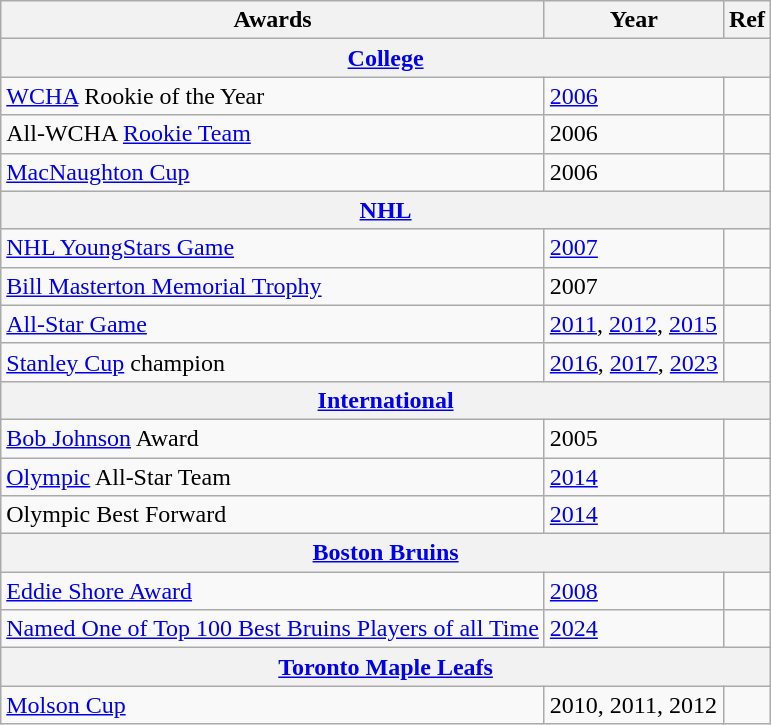<table class="wikitable">
<tr>
<th>Awards</th>
<th>Year</th>
<th>Ref</th>
</tr>
<tr>
<th colspan="3"><a href='#'>College</a></th>
</tr>
<tr>
<td><a href='#'>WCHA</a> Rookie of the Year</td>
<td><a href='#'>2006</a></td>
<td></td>
</tr>
<tr>
<td>All-WCHA <a href='#'>Rookie Team</a></td>
<td>2006</td>
<td></td>
</tr>
<tr>
<td><a href='#'>MacNaughton Cup</a></td>
<td>2006</td>
<td></td>
</tr>
<tr>
<th colspan="3"><a href='#'>NHL</a></th>
</tr>
<tr>
<td><a href='#'>NHL YoungStars Game</a></td>
<td><a href='#'>2007</a></td>
<td></td>
</tr>
<tr>
<td><a href='#'>Bill Masterton Memorial Trophy</a></td>
<td>2007</td>
<td></td>
</tr>
<tr>
<td><a href='#'>All-Star Game</a></td>
<td><a href='#'>2011</a>, <a href='#'>2012</a>, <a href='#'>2015</a></td>
<td></td>
</tr>
<tr>
<td><a href='#'>Stanley Cup</a> champion</td>
<td><a href='#'>2016</a>, <a href='#'>2017</a>, <a href='#'>2023</a></td>
<td></td>
</tr>
<tr>
<th colspan="3"><a href='#'>International</a></th>
</tr>
<tr>
<td><a href='#'>Bob Johnson</a> Award</td>
<td>2005</td>
<td></td>
</tr>
<tr>
<td><a href='#'>Olympic</a> All-Star Team</td>
<td><a href='#'>2014</a></td>
<td></td>
</tr>
<tr>
<td>Olympic Best Forward</td>
<td><a href='#'>2014</a></td>
<td></td>
</tr>
<tr>
<th colspan="3"><a href='#'>Boston Bruins</a></th>
</tr>
<tr>
<td><a href='#'>Eddie Shore Award</a></td>
<td><a href='#'>2008</a></td>
<td></td>
</tr>
<tr>
<td><a href='#'>Named One of Top 100 Best Bruins Players of all Time</a></td>
<td><a href='#'>2024</a></td>
<td></td>
</tr>
<tr>
<th colspan="3"><a href='#'>Toronto Maple Leafs</a></th>
</tr>
<tr>
<td><a href='#'>Molson Cup</a></td>
<td>2010, 2011, 2012</td>
<td></td>
</tr>
</table>
